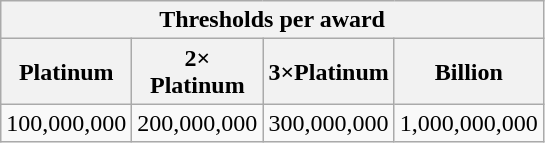<table class=wikitable>
<tr>
<th colspan="4">Thresholds per award</th>
</tr>
<tr>
<th>Platinum</th>
<th>2× Platinum</th>
<th>3×Platinum</th>
<th>Billion</th>
</tr>
<tr>
<td align="center" width="80">100,000,000</td>
<td align="center" width="80">200,000,000</td>
<td align="center" width="80">300,000,000</td>
<td align="center" width="80">1,000,000,000</td>
</tr>
</table>
